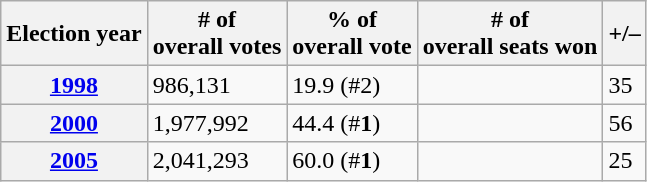<table class=wikitable>
<tr>
<th>Election year</th>
<th># of<br>overall votes</th>
<th>% of<br>overall vote</th>
<th># of<br>overall seats won</th>
<th>+/–</th>
</tr>
<tr>
<th><a href='#'>1998</a></th>
<td>986,131</td>
<td>19.9 (#2)</td>
<td></td>
<td> 35</td>
</tr>
<tr>
<th><a href='#'>2000</a></th>
<td>1,977,992</td>
<td>44.4 (#<strong>1</strong>)</td>
<td></td>
<td> 56</td>
</tr>
<tr>
<th><a href='#'>2005</a></th>
<td>2,041,293</td>
<td>60.0 (#<strong>1</strong>)</td>
<td></td>
<td> 25</td>
</tr>
</table>
